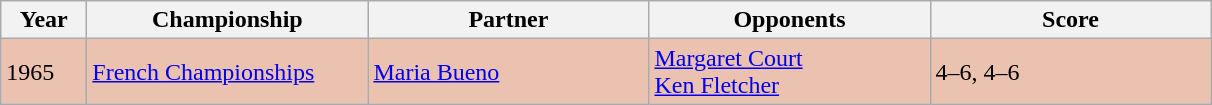<table class="sortable wikitable">
<tr>
<th style="width:50px">Year</th>
<th style="width:180px">Championship</th>
<th style="width:180px">Partner</th>
<th style="width:180px">Opponents</th>
<th style="width:180px" class="unsortable">Score</th>
</tr>
<tr bgcolor="#EBC2AF">
<td>1965</td>
<td><a href='#'>French Championships</a></td>
<td> <a href='#'>Maria Bueno</a></td>
<td> <a href='#'>Margaret Court</a> <br>  <a href='#'>Ken Fletcher</a></td>
<td>4–6, 4–6</td>
</tr>
</table>
